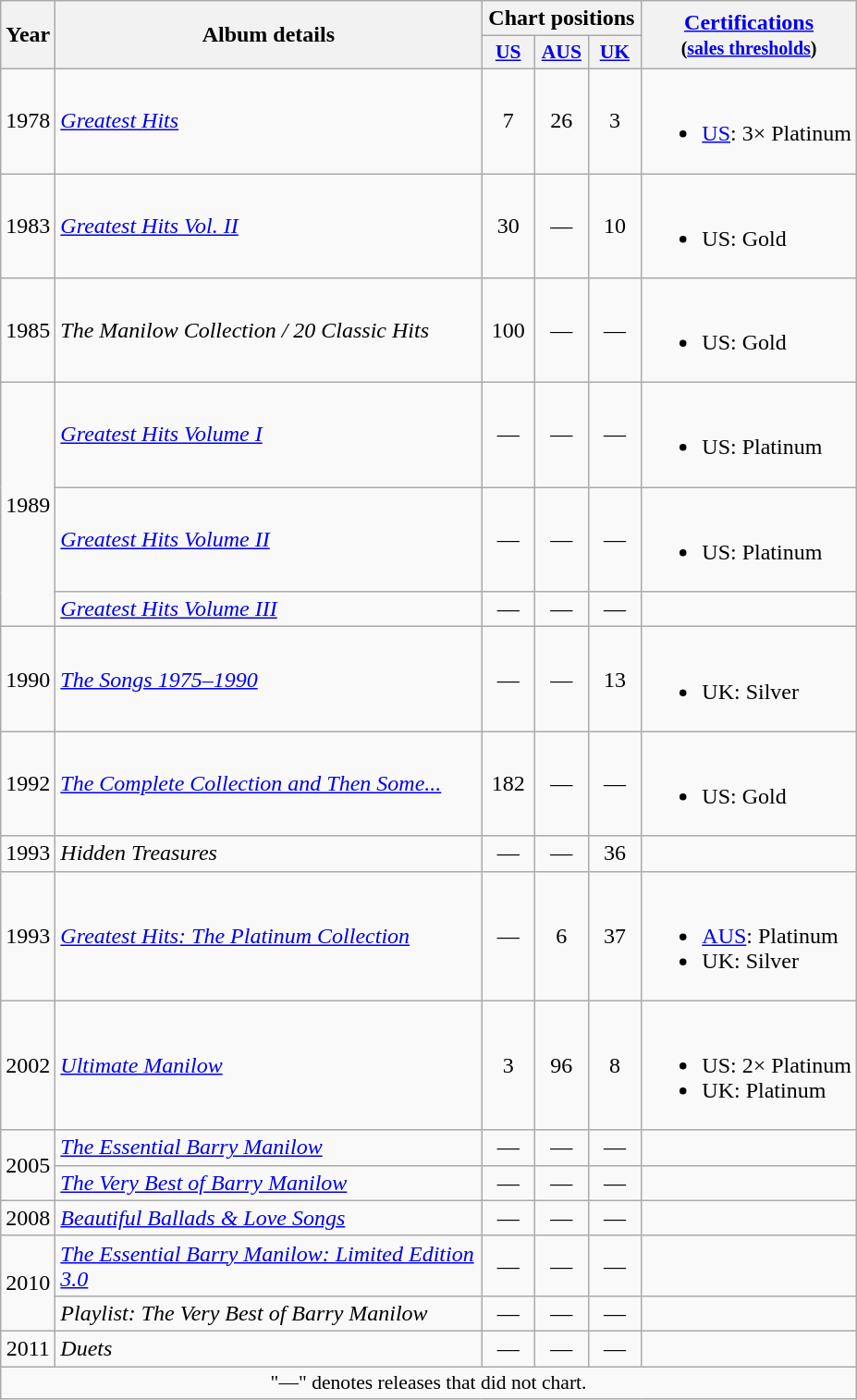<table class="wikitable" style="text-align: center;">
<tr>
<th rowspan="2">Year</th>
<th rowspan="2" style="width:300px;">Album details</th>
<th colspan="3">Chart positions</th>
<th rowspan="2"><a href='#'>Certifications</a><br><small>(<a href='#'>sales thresholds</a>)</small></th>
</tr>
<tr>
<th style="width:2.2em;font-size:90%;"><a href='#'>US</a><br></th>
<th style="width:2.2em;font-size:90%;"><a href='#'>AUS</a><br></th>
<th style="width:2.2em;font-size:90%;"><a href='#'>UK</a><br></th>
</tr>
<tr>
<td>1978</td>
<td align="left"><em><a href='#'>Greatest Hits</a></em></td>
<td>7</td>
<td>26</td>
<td>3</td>
<td style="text-align:left;"><br><ul><li><a href='#'>US</a>: 3× Platinum</li></ul></td>
</tr>
<tr>
<td>1983</td>
<td align="left"><em><a href='#'>Greatest Hits Vol. II</a></em></td>
<td>30</td>
<td>—</td>
<td>10</td>
<td style="text-align:left;"><br><ul><li>US: Gold</li></ul></td>
</tr>
<tr>
<td>1985</td>
<td align="left"><em>The Manilow Collection / 20 Classic Hits</em></td>
<td>100</td>
<td>—</td>
<td>—</td>
<td style="text-align:left;"><br><ul><li>US: Gold</li></ul></td>
</tr>
<tr>
<td rowspan="3">1989</td>
<td align="left"><em><a href='#'>Greatest Hits Volume I</a></em></td>
<td>—</td>
<td>—</td>
<td>—</td>
<td style="text-align:left;"><br><ul><li>US: Platinum</li></ul></td>
</tr>
<tr>
<td align="left"><em><a href='#'>Greatest Hits Volume II</a></em></td>
<td>—</td>
<td>—</td>
<td>—</td>
<td style="text-align:left;"><br><ul><li>US: Platinum</li></ul></td>
</tr>
<tr>
<td align="left"><em><a href='#'>Greatest Hits Volume III</a></em></td>
<td>—</td>
<td>—</td>
<td>—</td>
<td style="text-align:left;"></td>
</tr>
<tr>
<td>1990</td>
<td align="left"><em><a href='#'>The Songs 1975–1990</a></em></td>
<td>—</td>
<td>—</td>
<td>13</td>
<td style="text-align:left;"><br><ul><li>UK: Silver</li></ul></td>
</tr>
<tr>
<td>1992</td>
<td align="left"><em><a href='#'>The Complete Collection and Then Some...</a></em></td>
<td>182</td>
<td>—</td>
<td>—</td>
<td style="text-align:left;"><br><ul><li>US: Gold</li></ul></td>
</tr>
<tr>
<td>1993</td>
<td align="left"><em>Hidden Treasures</em></td>
<td>—</td>
<td>—</td>
<td>36</td>
<td style="text-align:left;"></td>
</tr>
<tr>
<td>1993</td>
<td align="left"><em><a href='#'>Greatest Hits: The Platinum Collection</a></em></td>
<td>—</td>
<td>6</td>
<td>37</td>
<td style="text-align:left;"><br><ul><li><a href='#'>AUS</a>: Platinum</li><li>UK: Silver</li></ul></td>
</tr>
<tr>
<td>2002</td>
<td align="left"><em><a href='#'>Ultimate Manilow</a></em></td>
<td>3</td>
<td>96</td>
<td>8</td>
<td style="text-align:left;"><br><ul><li>US: 2× Platinum</li><li>UK: Platinum</li></ul></td>
</tr>
<tr>
<td rowspan="2">2005</td>
<td align="left"><em><a href='#'>The Essential Barry Manilow</a></em></td>
<td>—</td>
<td>—</td>
<td>—</td>
<td style="text-align:left;"></td>
</tr>
<tr>
<td align="left"><em><a href='#'>The Very Best of Barry Manilow</a></em></td>
<td>—</td>
<td>—</td>
<td>—</td>
<td style="text-align:left;"></td>
</tr>
<tr>
<td>2008</td>
<td align="left"><em><a href='#'>Beautiful Ballads & Love Songs</a></em></td>
<td>—</td>
<td>—</td>
<td>—</td>
<td style="text-align:left;"></td>
</tr>
<tr>
<td rowspan="2">2010</td>
<td align="left"><em><a href='#'>The Essential Barry Manilow: Limited Edition 3.0</a></em></td>
<td>—</td>
<td>—</td>
<td>—</td>
<td style="text-align:left;"></td>
</tr>
<tr>
<td align="left"><em>Playlist: The Very Best of Barry Manilow</em></td>
<td>—</td>
<td>—</td>
<td>—</td>
<td style="text-align:left;"></td>
</tr>
<tr>
<td>2011</td>
<td align="left"><em>Duets</em></td>
<td>—</td>
<td>—</td>
<td>—</td>
<td style="text-align:left;"></td>
</tr>
<tr>
<td colspan="11" style="font-size:90%">"—" denotes releases that did not chart.</td>
</tr>
</table>
